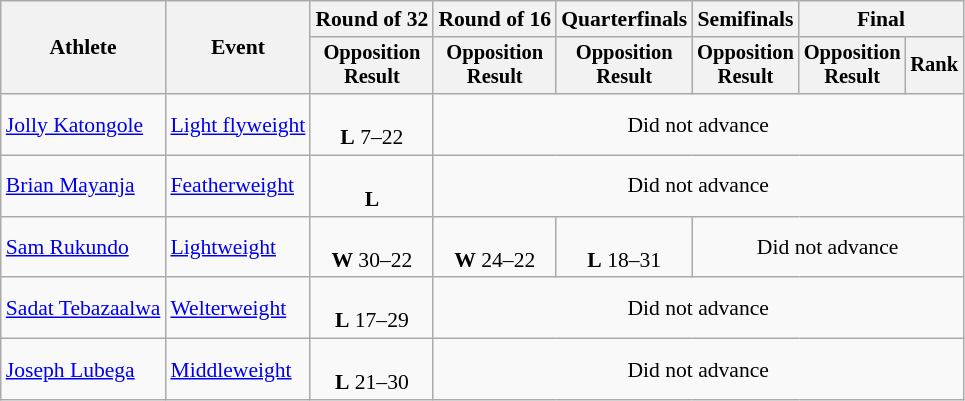<table class="wikitable" style="font-size:90%">
<tr>
<th rowspan="2">Athlete</th>
<th rowspan="2">Event</th>
<th>Round of 32</th>
<th>Round of 16</th>
<th>Quarterfinals</th>
<th>Semifinals</th>
<th colspan=2>Final</th>
</tr>
<tr style="font-size:95%">
<th>Opposition<br>Result</th>
<th>Opposition<br>Result</th>
<th>Opposition<br>Result</th>
<th>Opposition<br>Result</th>
<th>Opposition<br>Result</th>
<th>Rank</th>
</tr>
<tr align=center>
<td align=left><a href='#'>Jolly Katongole</a></td>
<td align=left><a href='#'>Light flyweight</a></td>
<td><br><strong>L</strong> 7–22</td>
<td colspan=5>Did not advance</td>
</tr>
<tr align=center>
<td align=left><a href='#'>Brian Mayanja</a></td>
<td align=left><a href='#'>Featherweight</a></td>
<td><br><strong>L</strong> </td>
<td colspan=5>Did not advance</td>
</tr>
<tr align=center>
<td align=left><a href='#'>Sam Rukundo</a></td>
<td align=left><a href='#'>Lightweight</a></td>
<td><br><strong>W</strong> 30–22</td>
<td><br><strong>W</strong> 24–22</td>
<td><br><strong>L</strong> 18–31</td>
<td colspan=3>Did not advance</td>
</tr>
<tr align=center>
<td align=left><a href='#'>Sadat Tebazaalwa</a></td>
<td align=left><a href='#'>Welterweight</a></td>
<td><br><strong>L</strong> 17–29</td>
<td colspan=5>Did not advance</td>
</tr>
<tr align=center>
<td align=left><a href='#'>Joseph Lubega</a></td>
<td align=left><a href='#'>Middleweight</a></td>
<td><br><strong>L</strong> 21–30</td>
<td colspan=5>Did not advance</td>
</tr>
</table>
